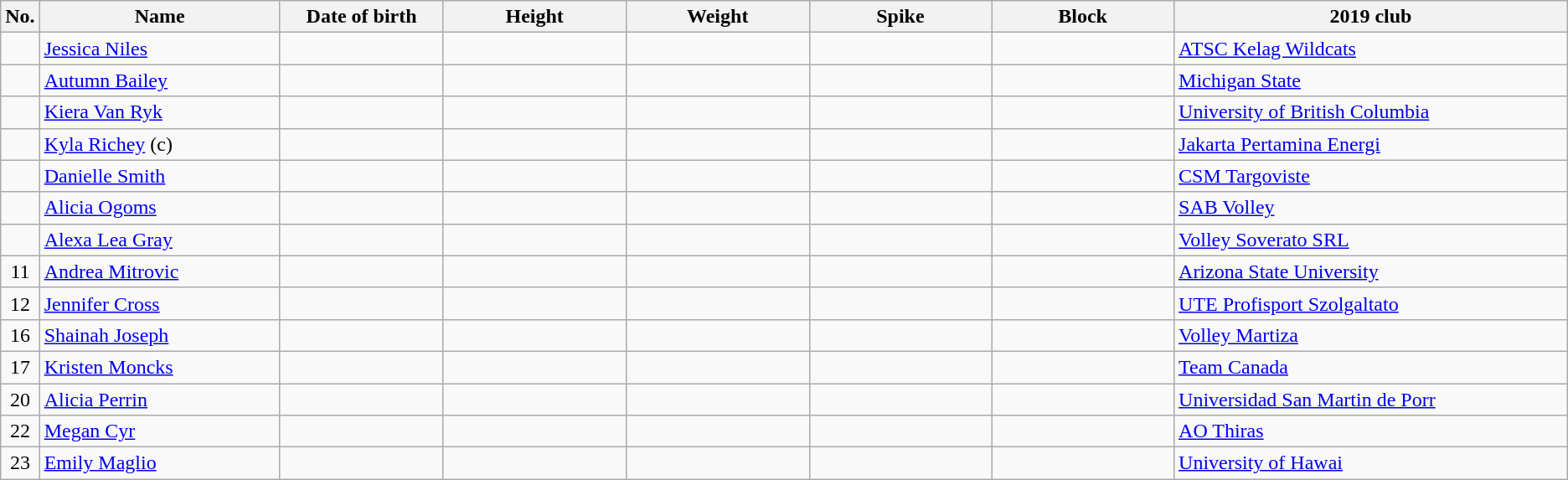<table class="wikitable sortable" style="font-size:100%; text-align:center;">
<tr>
<th>No.</th>
<th style="width:12em">Name</th>
<th style="width:8em">Date of birth</th>
<th style="width:9em">Height</th>
<th style="width:9em">Weight</th>
<th style="width:9em">Spike</th>
<th style="width:9em">Block</th>
<th style="width:20em">2019 club</th>
</tr>
<tr>
<td></td>
<td align=left><a href='#'>Jessica Niles</a></td>
<td align="right"></td>
<td></td>
<td></td>
<td></td>
<td></td>
<td align=left> <a href='#'>ATSC Kelag Wildcats</a></td>
</tr>
<tr>
<td></td>
<td align=left><a href='#'>Autumn Bailey</a></td>
<td align=right></td>
<td></td>
<td></td>
<td></td>
<td></td>
<td align=left> <a href='#'>Michigan State</a></td>
</tr>
<tr>
<td></td>
<td align=left><a href='#'>Kiera Van Ryk</a></td>
<td align=right></td>
<td></td>
<td></td>
<td></td>
<td></td>
<td align=left> <a href='#'>University of British Columbia</a></td>
</tr>
<tr>
<td></td>
<td align=left><a href='#'>Kyla Richey</a> (c)</td>
<td align=right></td>
<td></td>
<td></td>
<td></td>
<td></td>
<td align=left> <a href='#'>Jakarta Pertamina Energi</a></td>
</tr>
<tr>
<td></td>
<td align=left><a href='#'>Danielle Smith</a></td>
<td align=right></td>
<td></td>
<td></td>
<td></td>
<td></td>
<td align=left> <a href='#'>CSM Targoviste</a></td>
</tr>
<tr>
<td></td>
<td align=left><a href='#'>Alicia Ogoms</a></td>
<td align=right></td>
<td></td>
<td></td>
<td></td>
<td></td>
<td align=left> <a href='#'>SAB Volley</a></td>
</tr>
<tr>
<td></td>
<td align=left><a href='#'>Alexa Lea Gray</a></td>
<td align=right></td>
<td></td>
<td></td>
<td></td>
<td></td>
<td align=left> <a href='#'>Volley Soverato SRL</a></td>
</tr>
<tr>
<td>11</td>
<td align=left><a href='#'>Andrea Mitrovic</a></td>
<td align="right"></td>
<td></td>
<td></td>
<td></td>
<td></td>
<td align=left> <a href='#'>Arizona State University</a></td>
</tr>
<tr>
<td>12</td>
<td align=left><a href='#'>Jennifer Cross</a></td>
<td align=right></td>
<td></td>
<td></td>
<td></td>
<td></td>
<td align=left> <a href='#'>UTE Profisport Szolgaltato</a></td>
</tr>
<tr>
<td>16</td>
<td align=left><a href='#'>Shainah Joseph</a></td>
<td align="right"></td>
<td></td>
<td></td>
<td></td>
<td></td>
<td align=left> <a href='#'>Volley Martiza</a></td>
</tr>
<tr>
<td>17</td>
<td align=left><a href='#'>Kristen Moncks</a></td>
<td align="right"></td>
<td></td>
<td></td>
<td></td>
<td></td>
<td align=left> <a href='#'>Team Canada</a></td>
</tr>
<tr>
<td>20</td>
<td align=left><a href='#'>Alicia Perrin</a></td>
<td align="right"></td>
<td></td>
<td></td>
<td></td>
<td></td>
<td align=left> <a href='#'>Universidad San Martin de Porr</a></td>
</tr>
<tr>
<td>22</td>
<td align=left><a href='#'>Megan Cyr</a></td>
<td align="right"></td>
<td></td>
<td></td>
<td></td>
<td></td>
<td align=left> <a href='#'>AO Thiras</a></td>
</tr>
<tr>
<td>23</td>
<td align=left><a href='#'>Emily Maglio</a></td>
<td align=right></td>
<td></td>
<td></td>
<td></td>
<td></td>
<td align=left> <a href='#'>University of Hawai</a></td>
</tr>
</table>
